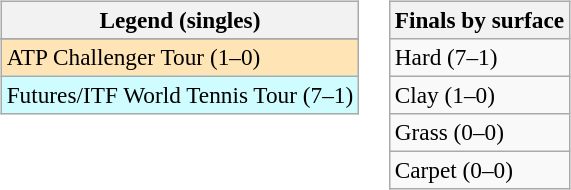<table>
<tr valign=top>
<td><br><table class=wikitable style=font-size:97%>
<tr>
<th>Legend (singles)</th>
</tr>
<tr bgcolor=e5d1cb>
</tr>
<tr bgcolor=moccasin>
<td>ATP Challenger Tour (1–0)</td>
</tr>
<tr bgcolor=cffcff>
<td>Futures/ITF World Tennis Tour (7–1)</td>
</tr>
</table>
</td>
<td><br><table class=wikitable style=font-size:97%>
<tr>
<th>Finals by surface</th>
</tr>
<tr>
<td>Hard (7–1)</td>
</tr>
<tr>
<td>Clay (1–0)</td>
</tr>
<tr>
<td>Grass (0–0)</td>
</tr>
<tr>
<td>Carpet (0–0)</td>
</tr>
</table>
</td>
</tr>
</table>
